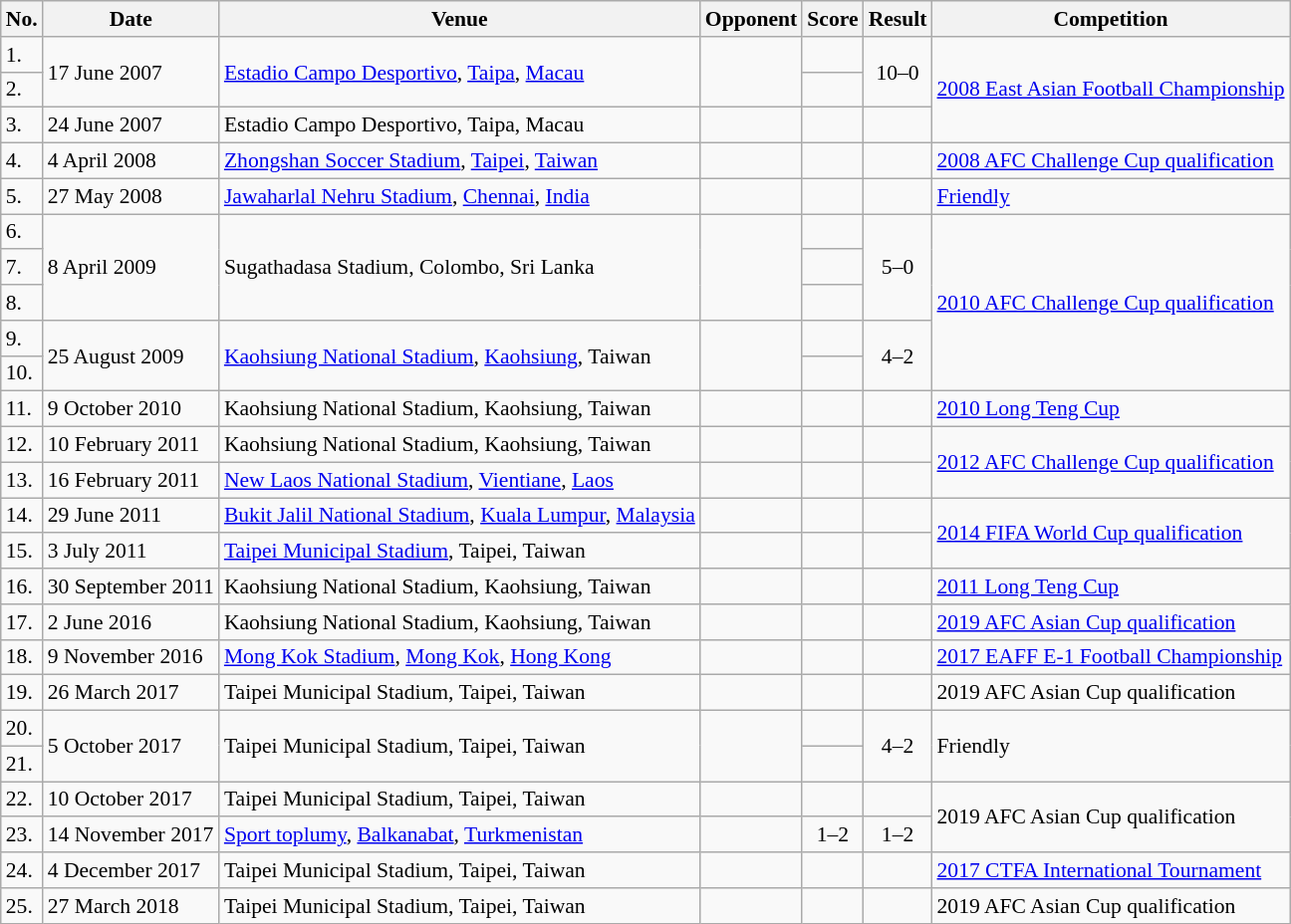<table class="wikitable collapsible collapsed" style="font-size:90%">
<tr>
<th>No.</th>
<th>Date</th>
<th>Venue</th>
<th>Opponent</th>
<th>Score</th>
<th>Result</th>
<th>Competition</th>
</tr>
<tr>
<td>1.</td>
<td rowspan=2>17 June 2007</td>
<td rowspan=2><a href='#'>Estadio Campo Desportivo</a>, <a href='#'>Taipa</a>, <a href='#'>Macau</a></td>
<td rowspan=2></td>
<td></td>
<td rowspan=2 style="text-align:center;">10–0</td>
<td rowspan=3><a href='#'>2008 East Asian Football Championship</a></td>
</tr>
<tr>
<td>2.</td>
<td></td>
</tr>
<tr>
<td>3.</td>
<td>24 June 2007</td>
<td>Estadio Campo Desportivo, Taipa, Macau</td>
<td></td>
<td></td>
<td></td>
</tr>
<tr>
<td>4.</td>
<td>4 April 2008</td>
<td><a href='#'>Zhongshan Soccer Stadium</a>, <a href='#'>Taipei</a>, <a href='#'>Taiwan</a></td>
<td></td>
<td></td>
<td></td>
<td><a href='#'>2008 AFC Challenge Cup qualification</a></td>
</tr>
<tr>
<td>5.</td>
<td>27 May 2008</td>
<td><a href='#'>Jawaharlal Nehru Stadium</a>, <a href='#'>Chennai</a>, <a href='#'>India</a></td>
<td></td>
<td></td>
<td></td>
<td><a href='#'>Friendly</a></td>
</tr>
<tr>
<td>6.</td>
<td rowspan=3>8 April 2009</td>
<td rowspan=3>Sugathadasa Stadium, Colombo, Sri Lanka</td>
<td rowspan=3></td>
<td></td>
<td rowspan=3 style="text-align:center;">5–0</td>
<td rowspan=5><a href='#'>2010 AFC Challenge Cup qualification</a></td>
</tr>
<tr>
<td>7.</td>
<td></td>
</tr>
<tr>
<td>8.</td>
<td></td>
</tr>
<tr>
<td>9.</td>
<td rowspan=2>25 August 2009</td>
<td rowspan=2><a href='#'>Kaohsiung National Stadium</a>, <a href='#'>Kaohsiung</a>, Taiwan</td>
<td rowspan=2></td>
<td></td>
<td rowspan=2 style="text-align:center;">4–2</td>
</tr>
<tr>
<td>10.</td>
<td></td>
</tr>
<tr>
<td>11.</td>
<td>9 October 2010</td>
<td>Kaohsiung National Stadium, Kaohsiung, Taiwan</td>
<td></td>
<td></td>
<td></td>
<td><a href='#'>2010 Long Teng Cup</a></td>
</tr>
<tr>
<td>12.</td>
<td>10 February 2011</td>
<td>Kaohsiung National Stadium, Kaohsiung, Taiwan</td>
<td></td>
<td></td>
<td></td>
<td rowspan=2><a href='#'>2012 AFC Challenge Cup qualification</a></td>
</tr>
<tr>
<td>13.</td>
<td>16 February 2011</td>
<td><a href='#'>New Laos National Stadium</a>, <a href='#'>Vientiane</a>, <a href='#'>Laos</a></td>
<td></td>
<td></td>
<td></td>
</tr>
<tr>
<td>14.</td>
<td>29 June 2011</td>
<td><a href='#'>Bukit Jalil National Stadium</a>, <a href='#'>Kuala Lumpur</a>, <a href='#'>Malaysia</a></td>
<td></td>
<td></td>
<td></td>
<td rowspan=2><a href='#'>2014 FIFA World Cup qualification</a></td>
</tr>
<tr>
<td>15.</td>
<td>3 July 2011</td>
<td><a href='#'>Taipei Municipal Stadium</a>, Taipei, Taiwan</td>
<td></td>
<td></td>
<td></td>
</tr>
<tr>
<td>16.</td>
<td>30 September 2011</td>
<td>Kaohsiung National Stadium, Kaohsiung, Taiwan</td>
<td></td>
<td></td>
<td></td>
<td><a href='#'>2011 Long Teng Cup</a></td>
</tr>
<tr>
<td>17.</td>
<td>2 June 2016</td>
<td>Kaohsiung National Stadium, Kaohsiung, Taiwan</td>
<td></td>
<td></td>
<td></td>
<td><a href='#'>2019 AFC Asian Cup qualification</a></td>
</tr>
<tr>
<td>18.</td>
<td>9 November 2016</td>
<td><a href='#'>Mong Kok Stadium</a>, <a href='#'>Mong Kok</a>, <a href='#'>Hong Kong</a></td>
<td></td>
<td></td>
<td></td>
<td><a href='#'>2017 EAFF E-1 Football Championship</a></td>
</tr>
<tr>
<td>19.</td>
<td>26 March 2017</td>
<td>Taipei Municipal Stadium, Taipei, Taiwan</td>
<td></td>
<td></td>
<td></td>
<td>2019 AFC Asian Cup qualification</td>
</tr>
<tr>
<td>20.</td>
<td rowspan=2>5 October 2017</td>
<td rowspan=2>Taipei Municipal Stadium, Taipei, Taiwan</td>
<td rowspan=2></td>
<td></td>
<td rowspan=2 style="text-align:center;">4–2</td>
<td rowspan=2>Friendly</td>
</tr>
<tr>
<td>21.</td>
<td></td>
</tr>
<tr>
<td>22.</td>
<td>10 October 2017</td>
<td>Taipei Municipal Stadium, Taipei, Taiwan</td>
<td></td>
<td></td>
<td></td>
<td rowspan=2>2019 AFC Asian Cup qualification</td>
</tr>
<tr>
<td>23.</td>
<td>14 November 2017</td>
<td><a href='#'>Sport toplumy</a>, <a href='#'>Balkanabat</a>, <a href='#'>Turkmenistan</a></td>
<td></td>
<td align=center>1–2</td>
<td align=center>1–2</td>
</tr>
<tr>
<td>24.</td>
<td>4 December 2017</td>
<td>Taipei Municipal Stadium, Taipei, Taiwan</td>
<td></td>
<td></td>
<td></td>
<td><a href='#'>2017 CTFA International Tournament</a></td>
</tr>
<tr>
<td>25.</td>
<td>27 March 2018</td>
<td>Taipei Municipal Stadium, Taipei, Taiwan</td>
<td></td>
<td></td>
<td></td>
<td>2019 AFC Asian Cup qualification</td>
</tr>
</table>
